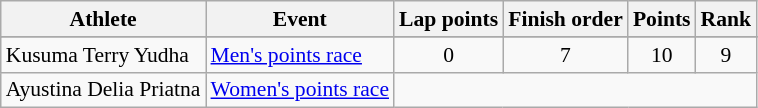<table class=wikitable style=font-size:90%;text-align:center>
<tr>
<th rowspan="1">Athlete</th>
<th rowspan="1">Event</th>
<th colspan=1>Lap points</th>
<th colspan=1>Finish order</th>
<th colspan=1>Points</th>
<th rowspan=1>Rank</th>
</tr>
<tr style="font-size:95%">
</tr>
<tr>
<td align=left>Kusuma Terry Yudha</td>
<td align=left><a href='#'>Men's points race</a></td>
<td>0</td>
<td>7</td>
<td>10</td>
<td>9</td>
</tr>
<tr>
<td align=left>Ayustina Delia Priatna</td>
<td align=left><a href='#'>Women's points race</a></td>
<td colspan=6></td>
</tr>
</table>
